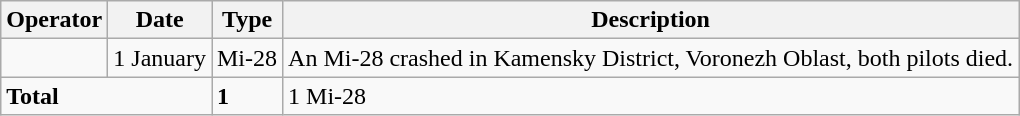<table class="wikitable">
<tr>
<th>Operator</th>
<th>Date</th>
<th>Type</th>
<th>Description</th>
</tr>
<tr>
<td></td>
<td>1 January</td>
<td>Mi-28</td>
<td>An Mi-28 crashed in Kamensky District, Voronezh Oblast, both pilots died.</td>
</tr>
<tr>
<td colspan="2"><strong>Total</strong></td>
<td><strong>1</strong></td>
<td>1 Mi-28</td>
</tr>
</table>
